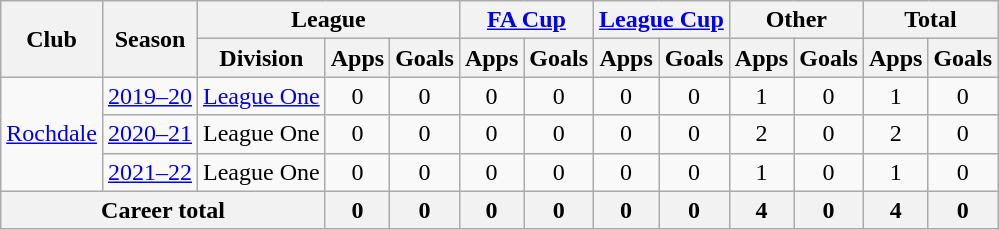<table class="wikitable" style="text-align: center">
<tr>
<th rowspan="2">Club</th>
<th rowspan="2">Season</th>
<th colspan="3">League</th>
<th colspan="2"><a href='#'>FA Cup</a></th>
<th colspan="2"><a href='#'>League Cup</a></th>
<th colspan="2">Other</th>
<th colspan="2">Total</th>
</tr>
<tr>
<th>Division</th>
<th>Apps</th>
<th>Goals</th>
<th>Apps</th>
<th>Goals</th>
<th>Apps</th>
<th>Goals</th>
<th>Apps</th>
<th>Goals</th>
<th>Apps</th>
<th>Goals</th>
</tr>
<tr>
<td rowspan="3"><a href='#'>Rochdale</a></td>
<td><a href='#'>2019–20</a></td>
<td><a href='#'>League One</a></td>
<td>0</td>
<td>0</td>
<td>0</td>
<td>0</td>
<td>0</td>
<td>0</td>
<td>1</td>
<td>0</td>
<td>1</td>
<td>0</td>
</tr>
<tr>
<td><a href='#'>2020–21</a></td>
<td>League One</td>
<td>0</td>
<td>0</td>
<td>0</td>
<td>0</td>
<td>0</td>
<td>0</td>
<td>2</td>
<td>0</td>
<td>2</td>
<td>0</td>
</tr>
<tr>
<td><a href='#'>2021–22</a></td>
<td>League One</td>
<td>0</td>
<td>0</td>
<td>0</td>
<td>0</td>
<td>0</td>
<td>0</td>
<td>1</td>
<td>0</td>
<td>1</td>
<td>0</td>
</tr>
<tr>
<th colspan="3">Career total</th>
<th>0</th>
<th>0</th>
<th>0</th>
<th>0</th>
<th>0</th>
<th>0</th>
<th>4</th>
<th>0</th>
<th>4</th>
<th>0</th>
</tr>
</table>
